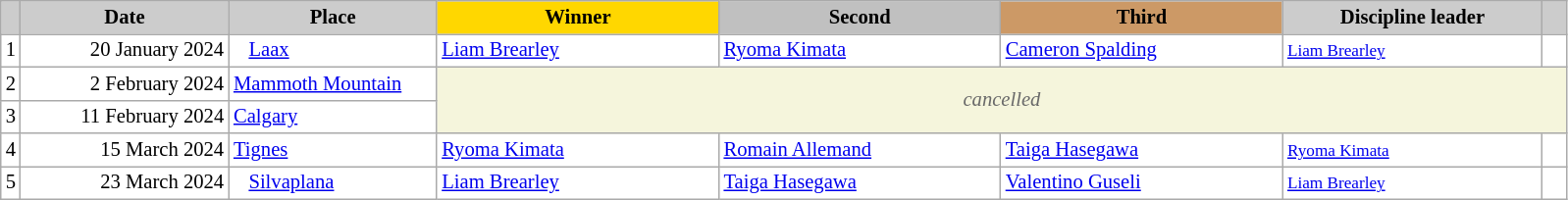<table class="wikitable plainrowheaders" style="background:#fff; font-size:86%; line-height:16px; border:grey solid 1px; border-collapse:collapse;">
<tr>
<th scope="col" style="background:#ccc; width=10 px;"></th>
<th scope="col" style="background:#ccc; width:135px;">Date</th>
<th scope="col" style="background:#ccc; width:135px;">Place</th>
<th scope="col" style="background:gold; width:185px;">Winner</th>
<th scope="col" style="background:silver; width:185px;">Second</th>
<th scope="col" style="background:#c96; width:185px;">Third</th>
<th scope="col" style="background:#ccc; width:170px;">Discipline leader</th>
<th scope="col" style="background:#ccc; width:10px;"></th>
</tr>
<tr>
<td align="center">1</td>
<td align="right">20 January 2024</td>
<td>   <a href='#'>Laax</a></td>
<td> <a href='#'>Liam Brearley</a></td>
<td> <a href='#'>Ryoma Kimata</a></td>
<td> <a href='#'>Cameron Spalding</a></td>
<td><small> <a href='#'>Liam Brearley</a></small></td>
<td></td>
</tr>
<tr>
<td align="center">2</td>
<td align="right">2 February 2024</td>
<td> <a href='#'>Mammoth Mountain</a></td>
<td rowspan=2 colspan=5 align=center bgcolor="F5F5DC" style=color:#696969><em>cancelled</em></td>
</tr>
<tr>
<td align="center">3</td>
<td align="right">11 February 2024</td>
<td> <a href='#'>Calgary</a></td>
</tr>
<tr>
<td align="center">4</td>
<td align="right">15 March 2024</td>
<td> <a href='#'>Tignes</a></td>
<td> <a href='#'>Ryoma Kimata</a></td>
<td> <a href='#'>Romain Allemand</a></td>
<td> <a href='#'>Taiga Hasegawa</a></td>
<td><small> <a href='#'>Ryoma Kimata</a></small></td>
<td></td>
</tr>
<tr>
<td align="center">5</td>
<td align="right">23 March 2024</td>
<td>   <a href='#'>Silvaplana</a></td>
<td> <a href='#'>Liam Brearley</a></td>
<td> <a href='#'>Taiga Hasegawa</a></td>
<td> <a href='#'>Valentino Guseli</a></td>
<td><small> <a href='#'>Liam Brearley</a></small></td>
<td></td>
</tr>
</table>
